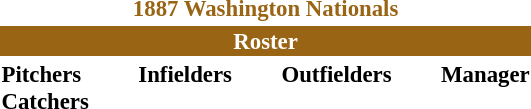<table class="toccolours" style="font-size: 95%;">
<tr>
<th colspan="10" style="background-color: #white; color: #996515; text-align: center;">1887 Washington Nationals</th>
</tr>
<tr>
<td colspan="10" style="background-color: #996515; color: white; text-align: center;"><strong>Roster</strong></td>
</tr>
<tr>
<td valign="top"><strong>Pitchers</strong><br>




<strong>Catchers</strong>



</td>
<td width="25px"></td>
<td valign="top"><strong>Infielders</strong><br>






</td>
<td width="25px"></td>
<td valign="top"><strong>Outfielders</strong><br>


</td>
<td width="25px"></td>
<td valign="top"><strong>Manager</strong><br></td>
</tr>
</table>
